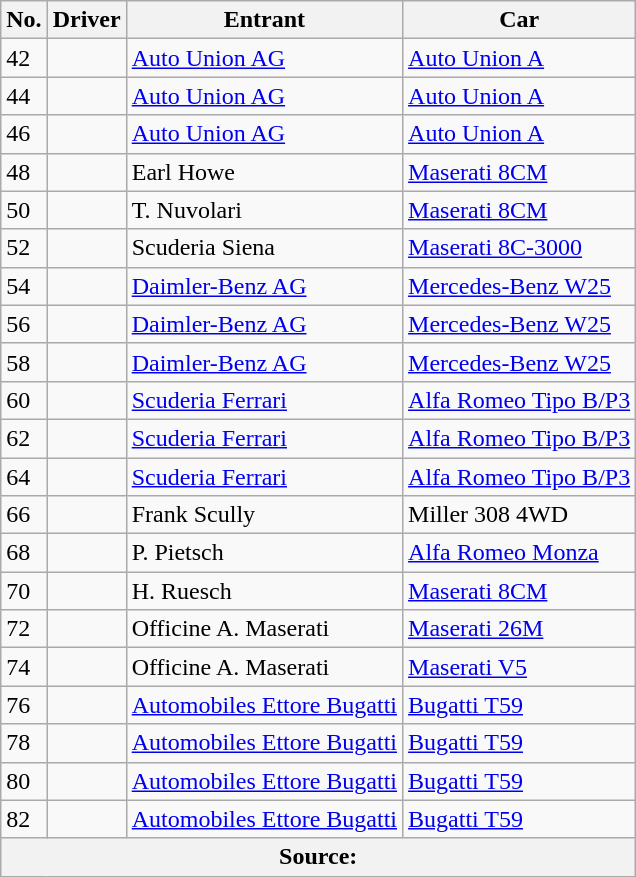<table class="wikitable sortable">
<tr>
<th>No.</th>
<th>Driver</th>
<th>Entrant</th>
<th>Car</th>
</tr>
<tr>
<td>42</td>
<td></td>
<td><a href='#'>Auto Union AG</a></td>
<td><a href='#'>Auto Union A</a></td>
</tr>
<tr>
<td>44</td>
<td></td>
<td><a href='#'>Auto Union AG</a></td>
<td><a href='#'>Auto Union A</a></td>
</tr>
<tr>
<td>46</td>
<td></td>
<td><a href='#'>Auto Union AG</a></td>
<td><a href='#'>Auto Union A</a></td>
</tr>
<tr>
<td>48</td>
<td></td>
<td>Earl Howe</td>
<td><a href='#'>Maserati 8CM</a></td>
</tr>
<tr>
<td>50</td>
<td></td>
<td>T. Nuvolari</td>
<td><a href='#'>Maserati 8CM</a></td>
</tr>
<tr>
<td>52</td>
<td></td>
<td>Scuderia Siena</td>
<td><a href='#'>Maserati 8C-3000</a></td>
</tr>
<tr>
<td>54</td>
<td></td>
<td><a href='#'>Daimler-Benz AG</a></td>
<td><a href='#'>Mercedes-Benz W25</a></td>
</tr>
<tr>
<td>56</td>
<td></td>
<td><a href='#'>Daimler-Benz AG</a></td>
<td><a href='#'>Mercedes-Benz W25</a></td>
</tr>
<tr>
<td>58</td>
<td></td>
<td><a href='#'>Daimler-Benz AG</a></td>
<td><a href='#'>Mercedes-Benz W25</a></td>
</tr>
<tr>
<td>60</td>
<td></td>
<td><a href='#'>Scuderia Ferrari</a></td>
<td><a href='#'>Alfa Romeo Tipo B/P3</a></td>
</tr>
<tr>
<td>62</td>
<td></td>
<td><a href='#'>Scuderia Ferrari</a></td>
<td><a href='#'>Alfa Romeo Tipo B/P3</a></td>
</tr>
<tr>
<td>64</td>
<td></td>
<td><a href='#'>Scuderia Ferrari</a></td>
<td><a href='#'>Alfa Romeo Tipo B/P3</a></td>
</tr>
<tr>
<td>66</td>
<td></td>
<td>Frank Scully</td>
<td>Miller 308 4WD</td>
</tr>
<tr>
<td>68</td>
<td></td>
<td>P. Pietsch</td>
<td><a href='#'>Alfa Romeo Monza</a></td>
</tr>
<tr>
<td>70</td>
<td></td>
<td>H. Ruesch</td>
<td><a href='#'>Maserati 8CM</a></td>
</tr>
<tr>
<td>72</td>
<td></td>
<td>Officine A. Maserati</td>
<td><a href='#'>Maserati 26M</a></td>
</tr>
<tr>
<td>74</td>
<td></td>
<td>Officine A. Maserati</td>
<td><a href='#'>Maserati V5</a></td>
</tr>
<tr>
<td>76</td>
<td></td>
<td><a href='#'>Automobiles Ettore Bugatti</a></td>
<td><a href='#'>Bugatti T59</a></td>
</tr>
<tr>
<td>78</td>
<td></td>
<td><a href='#'>Automobiles Ettore Bugatti</a></td>
<td><a href='#'>Bugatti T59</a></td>
</tr>
<tr>
<td>80</td>
<td></td>
<td><a href='#'>Automobiles Ettore Bugatti</a></td>
<td><a href='#'>Bugatti T59</a></td>
</tr>
<tr>
<td>82</td>
<td></td>
<td><a href='#'>Automobiles Ettore Bugatti</a></td>
<td><a href='#'>Bugatti T59</a></td>
</tr>
<tr>
<th colspan="4">Source:</th>
</tr>
</table>
